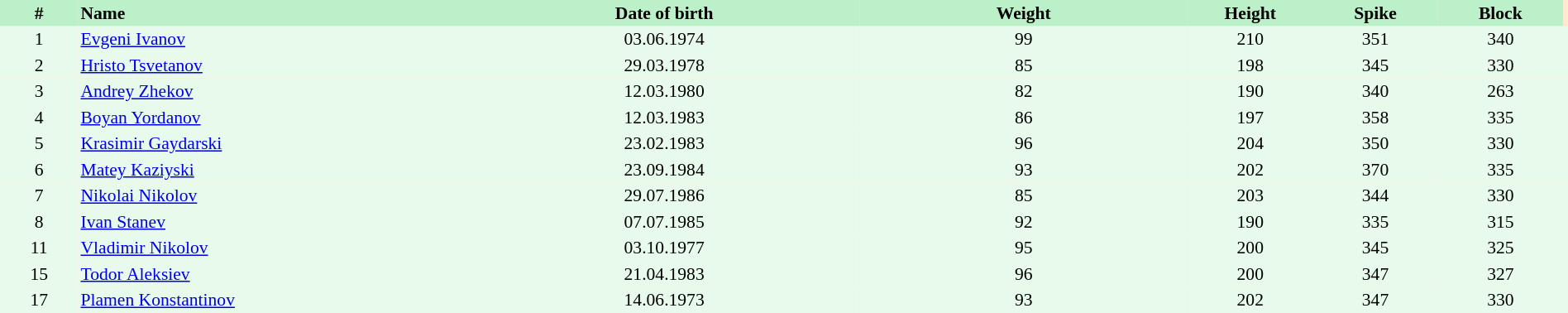<table border=0 cellpadding=2 cellspacing=0  |- bgcolor=#FFECCE style="text-align:center; font-size:90%;" width=100%>
<tr bgcolor=#BBF0C9>
<th width=5%>#</th>
<th width=25% align=left>Name</th>
<th width=25%>Date of birth</th>
<th width=21%>Weight</th>
<th width=8%>Height</th>
<th width=8%>Spike</th>
<th width=8%>Block</th>
</tr>
<tr bgcolor=#E7FAEC>
<td>1</td>
<td align=left><a href='#'>Evgeni Ivanov</a></td>
<td>03.06.1974</td>
<td>99</td>
<td>210</td>
<td>351</td>
<td>340</td>
<td></td>
</tr>
<tr bgcolor=#E7FAEC>
<td>2</td>
<td align=left><a href='#'>Hristo Tsvetanov</a></td>
<td>29.03.1978</td>
<td>85</td>
<td>198</td>
<td>345</td>
<td>330</td>
<td></td>
</tr>
<tr bgcolor=#E7FAEC>
<td>3</td>
<td align=left><a href='#'>Andrey Zhekov</a></td>
<td>12.03.1980</td>
<td>82</td>
<td>190</td>
<td>340</td>
<td>263</td>
<td></td>
</tr>
<tr bgcolor=#E7FAEC>
<td>4</td>
<td align=left><a href='#'>Boyan Yordanov</a></td>
<td>12.03.1983</td>
<td>86</td>
<td>197</td>
<td>358</td>
<td>335</td>
<td></td>
</tr>
<tr bgcolor=#E7FAEC>
<td>5</td>
<td align=left><a href='#'>Krasimir Gaydarski</a></td>
<td>23.02.1983</td>
<td>96</td>
<td>204</td>
<td>350</td>
<td>330</td>
<td></td>
</tr>
<tr bgcolor=#E7FAEC>
<td>6</td>
<td align=left><a href='#'>Matey Kaziyski</a></td>
<td>23.09.1984</td>
<td>93</td>
<td>202</td>
<td>370</td>
<td>335</td>
<td></td>
</tr>
<tr bgcolor=#E7FAEC>
<td>7</td>
<td align=left><a href='#'>Nikolai Nikolov</a></td>
<td>29.07.1986</td>
<td>85</td>
<td>203</td>
<td>344</td>
<td>330</td>
<td></td>
</tr>
<tr bgcolor=#E7FAEC>
<td>8</td>
<td align=left><a href='#'>Ivan Stanev</a></td>
<td>07.07.1985</td>
<td>92</td>
<td>190</td>
<td>335</td>
<td>315</td>
<td></td>
</tr>
<tr bgcolor=#E7FAEC>
<td>11</td>
<td align=left><a href='#'>Vladimir Nikolov</a></td>
<td>03.10.1977</td>
<td>95</td>
<td>200</td>
<td>345</td>
<td>325</td>
<td></td>
</tr>
<tr bgcolor=#E7FAEC>
<td>15</td>
<td align=left><a href='#'>Todor Aleksiev</a></td>
<td>21.04.1983</td>
<td>96</td>
<td>200</td>
<td>347</td>
<td>327</td>
<td></td>
</tr>
<tr bgcolor=#E7FAEC>
<td>17</td>
<td align=left><a href='#'>Plamen Konstantinov</a></td>
<td>14.06.1973</td>
<td>93</td>
<td>202</td>
<td>347</td>
<td>330</td>
<td></td>
</tr>
</table>
